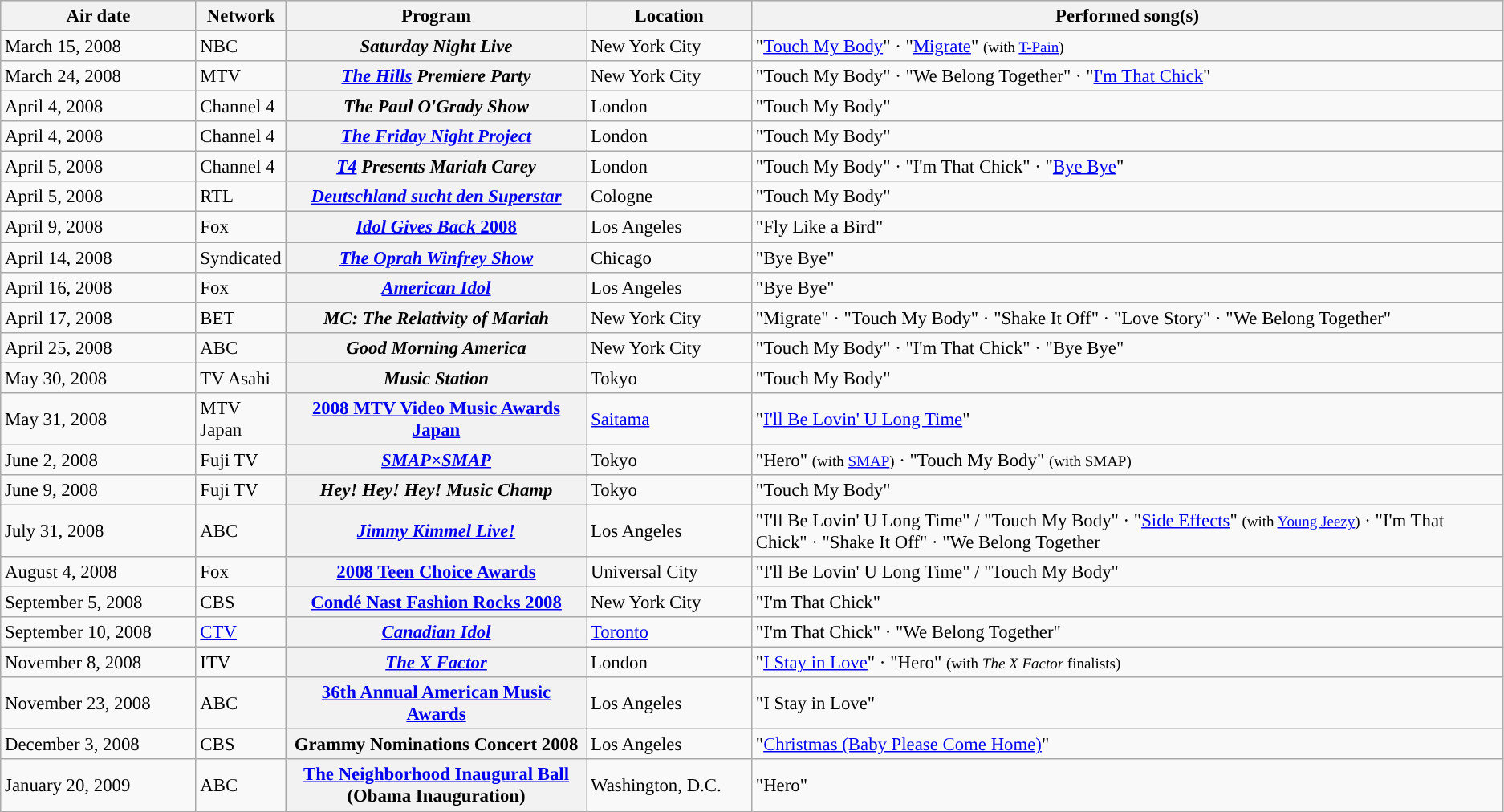<table class="wikitable sortable plainrowheaders" style="font-size:95%;">
<tr>
<th style="width:13%;">Air date</th>
<th style="width:6%;">Network</th>
<th style="width:20%;">Program</th>
<th style="width:11%;">Location</th>
<th style="width:51%;">Performed song(s)</th>
</tr>
<tr>
<td>March 15, 2008</td>
<td>NBC</td>
<th scope="row"><em>Saturday Night Live</em></th>
<td>New York City</td>
<td>"<a href='#'>Touch My Body</a>" · "<a href='#'>Migrate</a>" <small>(with <a href='#'>T-Pain</a>)</small></td>
</tr>
<tr>
<td>March 24, 2008</td>
<td>MTV</td>
<th scope="row"><em><a href='#'>The Hills</a> Premiere Party</em></th>
<td>New York City</td>
<td>"Touch My Body" · "We Belong Together" · "<a href='#'>I'm That Chick</a>"</td>
</tr>
<tr>
<td>April 4, 2008</td>
<td>Channel 4</td>
<th scope="row"><em>The Paul O'Grady Show</em></th>
<td>London</td>
<td>"Touch My Body"</td>
</tr>
<tr>
<td>April 4, 2008</td>
<td>Channel 4</td>
<th scope="row"><em><a href='#'>The Friday Night Project</a></em></th>
<td>London</td>
<td>"Touch My Body"</td>
</tr>
<tr>
<td>April 5, 2008</td>
<td>Channel 4</td>
<th scope="row"><em><a href='#'>T4</a> Presents Mariah Carey</em></th>
<td>London</td>
<td>"Touch My Body" · "I'm That Chick" · "<a href='#'>Bye Bye</a>"</td>
</tr>
<tr>
<td>April 5, 2008</td>
<td>RTL</td>
<th scope="row"><em><a href='#'>Deutschland sucht den Superstar</a></em></th>
<td>Cologne</td>
<td>"Touch My Body"</td>
</tr>
<tr>
<td>April 9, 2008</td>
<td>Fox</td>
<th scope="row"><a href='#'><em>Idol Gives Back</em> 2008</a></th>
<td>Los Angeles</td>
<td>"Fly Like a Bird"</td>
</tr>
<tr>
<td>April 14, 2008</td>
<td>Syndicated</td>
<th scope="row"><em><a href='#'>The Oprah Winfrey Show</a></em></th>
<td>Chicago</td>
<td>"Bye Bye"</td>
</tr>
<tr>
<td>April 16, 2008</td>
<td>Fox</td>
<th scope="row"><em><a href='#'>American Idol</a></em></th>
<td>Los Angeles</td>
<td>"Bye Bye"</td>
</tr>
<tr>
<td>April 17, 2008</td>
<td>BET</td>
<th scope="row"><em>MC: The Relativity of Mariah</em></th>
<td>New York City</td>
<td>"Migrate" · "Touch My Body" · "Shake It Off" · "Love Story" · "We Belong Together"</td>
</tr>
<tr>
<td>April 25, 2008</td>
<td>ABC</td>
<th scope="row"><em>Good Morning America</em></th>
<td>New York City</td>
<td>"Touch My Body" · "I'm That Chick" · "Bye Bye"</td>
</tr>
<tr>
<td>May 30, 2008</td>
<td>TV Asahi</td>
<th scope="row"><em>Music Station</em></th>
<td>Tokyo</td>
<td>"Touch My Body"</td>
</tr>
<tr>
<td>May 31, 2008</td>
<td>MTV Japan</td>
<th scope="row"><a href='#'>2008 MTV Video Music Awards Japan</a></th>
<td><a href='#'>Saitama</a></td>
<td>"<a href='#'>I'll Be Lovin' U Long Time</a>"</td>
</tr>
<tr>
<td>June 2, 2008</td>
<td>Fuji TV</td>
<th scope="row"><em><a href='#'>SMAP×SMAP</a></em></th>
<td>Tokyo</td>
<td>"Hero" <small>(with <a href='#'>SMAP</a>)</small> · "Touch My Body" <small>(with SMAP)</small></td>
</tr>
<tr>
<td>June 9, 2008</td>
<td>Fuji TV</td>
<th scope="row"><em>Hey! Hey! Hey! Music Champ</em></th>
<td>Tokyo</td>
<td>"Touch My Body"</td>
</tr>
<tr>
<td>July 31, 2008</td>
<td>ABC</td>
<th scope="row"><em><a href='#'>Jimmy Kimmel Live!</a></em></th>
<td>Los Angeles</td>
<td>"I'll Be Lovin' U Long Time" / "Touch My Body" · "<a href='#'>Side Effects</a>" <small>(with <a href='#'>Young Jeezy</a>)</small> · "I'm That Chick" · "Shake It Off" · "We Belong Together</td>
</tr>
<tr>
<td>August 4, 2008</td>
<td>Fox</td>
<th scope="row"><a href='#'>2008 Teen Choice Awards</a></th>
<td>Universal City</td>
<td>"I'll Be Lovin' U Long Time" / "Touch My Body"</td>
</tr>
<tr>
<td>September 5, 2008</td>
<td>CBS</td>
<th scope="row"><a href='#'>Condé Nast Fashion Rocks 2008</a></th>
<td>New York City</td>
<td>"I'm That Chick"</td>
</tr>
<tr>
<td>September 10, 2008</td>
<td><a href='#'>CTV</a></td>
<th scope="row"><em><a href='#'>Canadian Idol</a></em></th>
<td><a href='#'>Toronto</a></td>
<td>"I'm That Chick" · "We Belong Together"</td>
</tr>
<tr>
<td>November 8, 2008</td>
<td>ITV</td>
<th scope="row"><em><a href='#'>The X Factor</a></em></th>
<td>London</td>
<td>"<a href='#'>I Stay in Love</a>" · "Hero" <small>(with <em>The X Factor</em> finalists)</small></td>
</tr>
<tr>
<td>November 23, 2008</td>
<td>ABC</td>
<th scope="row"><a href='#'>36th Annual American Music Awards</a></th>
<td>Los Angeles</td>
<td>"I Stay in Love"</td>
</tr>
<tr>
<td>December 3, 2008</td>
<td>CBS</td>
<th scope="row">Grammy Nominations Concert 2008</th>
<td>Los Angeles</td>
<td>"<a href='#'>Christmas (Baby Please Come Home)</a>"</td>
</tr>
<tr>
<td>January 20, 2009</td>
<td>ABC</td>
<th scope="row"><a href='#'>The Neighborhood Inaugural Ball</a> (Obama Inauguration)</th>
<td>Washington, D.C.</td>
<td>"Hero"</td>
</tr>
</table>
